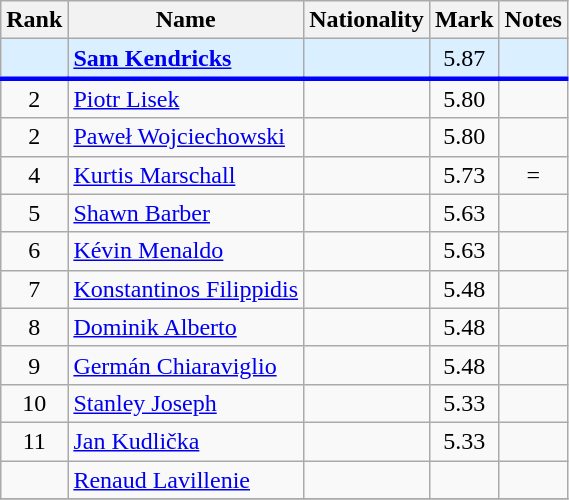<table class="wikitable sortable" style="text-align:center">
<tr>
<th>Rank</th>
<th>Name</th>
<th>Nationality</th>
<th>Mark</th>
<th>Notes</th>
</tr>
<tr bgcolor=#daefff>
<td></td>
<td align=left><strong><a href='#'>Sam Kendricks</a></strong></td>
<td align=left><strong></strong></td>
<td>5.87</td>
<td></td>
</tr>
<tr style="border-top:3px solid blue;">
<td>2</td>
<td align=left><a href='#'>Piotr Lisek</a></td>
<td align=left></td>
<td>5.80</td>
<td></td>
</tr>
<tr>
<td>2</td>
<td align=left><a href='#'>Paweł Wojciechowski</a></td>
<td align=left></td>
<td>5.80</td>
<td></td>
</tr>
<tr>
<td>4</td>
<td align=left><a href='#'>Kurtis Marschall</a></td>
<td align=left></td>
<td>5.73</td>
<td>=</td>
</tr>
<tr>
<td>5</td>
<td align=left><a href='#'>Shawn Barber</a></td>
<td align=left></td>
<td>5.63</td>
<td></td>
</tr>
<tr>
<td>6</td>
<td align=left><a href='#'>Kévin Menaldo</a></td>
<td align=left></td>
<td>5.63</td>
<td></td>
</tr>
<tr>
<td>7</td>
<td align=left><a href='#'>Konstantinos Filippidis</a></td>
<td align=left></td>
<td>5.48</td>
<td></td>
</tr>
<tr>
<td>8</td>
<td align=left><a href='#'>Dominik Alberto</a></td>
<td align=left></td>
<td>5.48</td>
<td></td>
</tr>
<tr>
<td>9</td>
<td align=left><a href='#'>Germán Chiaraviglio</a></td>
<td align=left></td>
<td>5.48</td>
<td></td>
</tr>
<tr>
<td>10</td>
<td align=left><a href='#'>Stanley Joseph</a></td>
<td align=left></td>
<td>5.33</td>
<td></td>
</tr>
<tr>
<td>11</td>
<td align=left><a href='#'>Jan Kudlička</a></td>
<td align=left></td>
<td>5.33</td>
<td></td>
</tr>
<tr>
<td></td>
<td align=left><a href='#'>Renaud Lavillenie</a></td>
<td align=left></td>
<td></td>
<td></td>
</tr>
<tr>
</tr>
</table>
